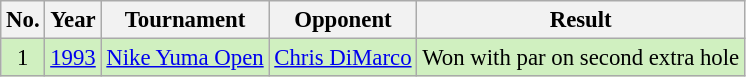<table class="wikitable" style="font-size:95%;">
<tr>
<th>No.</th>
<th>Year</th>
<th>Tournament</th>
<th>Opponent</th>
<th>Result</th>
</tr>
<tr style="background:#D0F0C0;">
<td align=center>1</td>
<td><a href='#'>1993</a></td>
<td><a href='#'>Nike Yuma Open</a></td>
<td> <a href='#'>Chris DiMarco</a></td>
<td>Won with par on second extra hole</td>
</tr>
</table>
